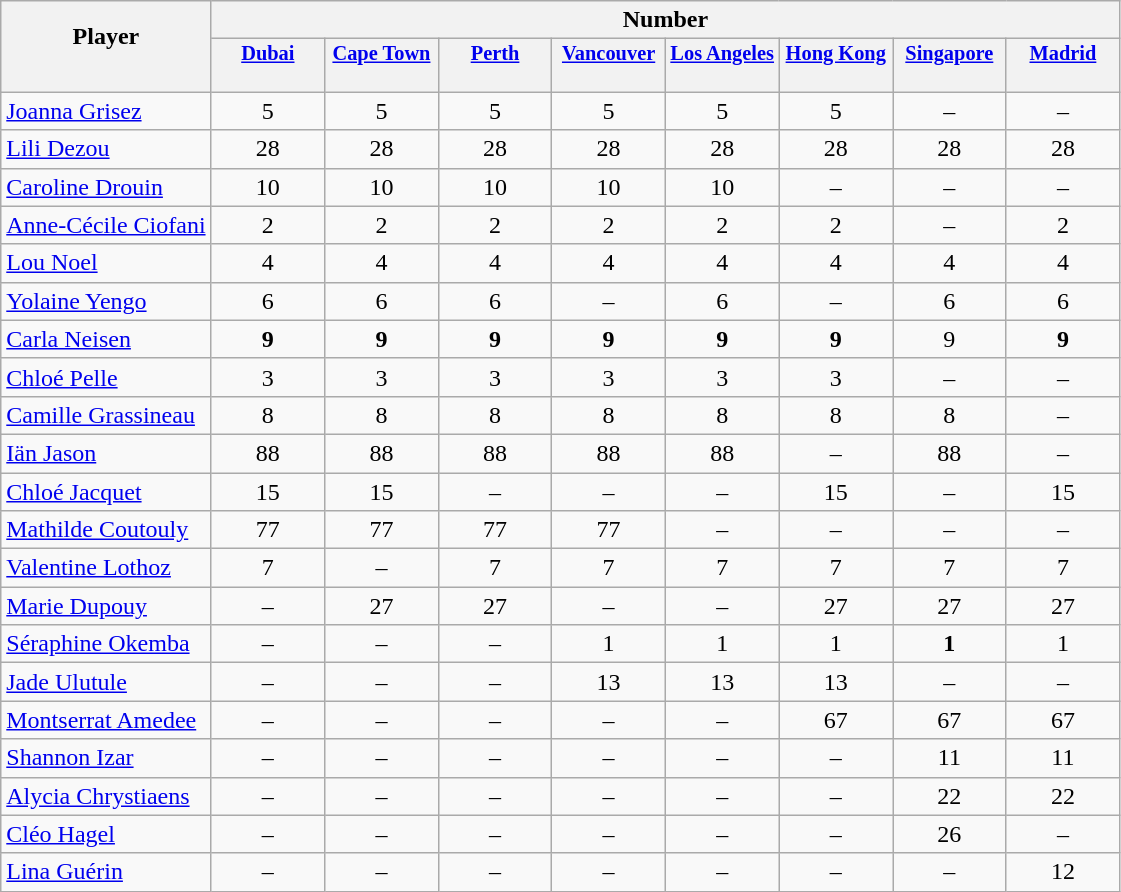<table class="wikitable sortable" style="text-align:center;">
<tr>
<th rowspan="2" style="border-bottom:0px;">Player</th>
<th colspan="8">Number</th>
</tr>
<tr>
<th valign="top" style="width:5.2em; border-bottom:0px; padding:2px; font-size:85%;"><a href='#'>Dubai</a></th>
<th valign="top" style="width:5.2em; border-bottom:0px; padding:2px; font-size:85%;"><a href='#'>Cape Town</a></th>
<th valign="top" style="width:5.2em; border-bottom:0px; padding:2px; font-size:85%;"><a href='#'>Perth</a></th>
<th valign="top" style="width:5.2em; border-bottom:0px; padding:2px; font-size:85%;"><a href='#'>Vancouver</a></th>
<th valign="top" style="width:5.2em; border-bottom:0px; padding:2px; font-size:85%;"><a href='#'>Los Angeles</a></th>
<th valign="top" style="width:5.2em; border-bottom:0px; padding:2px; font-size:85%;"><a href='#'>Hong Kong</a></th>
<th valign="top" style="width:5.2em; border-bottom:0px; padding:2px; font-size:85%;"><a href='#'>Singapore</a></th>
<th valign="top" style="width:5.2em; border-bottom:0px; padding:2px; font-size:85%;"><a href='#'>Madrid</a></th>
</tr>
<tr style="line-height:8px;">
<th style="border-top:0px;"> </th>
<th data-sort-type="number" style="border-top:0px;"></th>
<th data-sort-type="number" style="border-top:0px;"></th>
<th data-sort-type="number" style="border-top:0px;"></th>
<th data-sort-type="number" style="border-top:0px;"></th>
<th data-sort-type="number" style="border-top:0px;"></th>
<th data-sort-type="number" style="border-top:0px;"></th>
<th data-sort-type="number" style="border-top:0px;"></th>
<th data-sort-type="number" style="border-top:0px;"></th>
</tr>
<tr>
<td align="left"><a href='#'>Joanna Grisez</a></td>
<td>5</td>
<td>5</td>
<td>5</td>
<td>5</td>
<td>5</td>
<td>5</td>
<td>–</td>
<td>–</td>
</tr>
<tr>
<td align="left"><a href='#'>Lili Dezou</a></td>
<td>28</td>
<td>28</td>
<td>28</td>
<td>28</td>
<td>28</td>
<td>28</td>
<td>28</td>
<td>28</td>
</tr>
<tr>
<td align="left"><a href='#'>Caroline Drouin</a></td>
<td>10</td>
<td>10</td>
<td>10</td>
<td>10</td>
<td>10</td>
<td>–</td>
<td>–</td>
<td>–</td>
</tr>
<tr>
<td align="left"><a href='#'>Anne-Cécile Ciofani</a></td>
<td>2</td>
<td>2</td>
<td>2</td>
<td>2</td>
<td>2</td>
<td>2</td>
<td>–</td>
<td>2</td>
</tr>
<tr>
<td align="left"><a href='#'>Lou Noel</a></td>
<td>4</td>
<td>4</td>
<td>4</td>
<td>4</td>
<td>4</td>
<td>4</td>
<td>4</td>
<td>4</td>
</tr>
<tr>
<td align="left"><a href='#'>Yolaine Yengo</a></td>
<td>6</td>
<td>6</td>
<td>6</td>
<td>–</td>
<td>6</td>
<td>–</td>
<td>6</td>
<td>6</td>
</tr>
<tr>
<td align="left"><a href='#'>Carla Neisen</a></td>
<td><strong>9</strong></td>
<td><strong>9</strong></td>
<td><strong>9</strong></td>
<td><strong>9</strong></td>
<td><strong>9</strong></td>
<td><strong>9</strong></td>
<td>9</td>
<td><strong>9</strong></td>
</tr>
<tr>
<td align="left"><a href='#'>Chloé Pelle</a></td>
<td>3</td>
<td>3</td>
<td>3</td>
<td>3</td>
<td>3</td>
<td>3</td>
<td>–</td>
<td>–</td>
</tr>
<tr>
<td align="left"><a href='#'>Camille Grassineau</a></td>
<td>8</td>
<td>8</td>
<td>8</td>
<td>8</td>
<td>8</td>
<td>8</td>
<td>8</td>
<td>–</td>
</tr>
<tr>
<td align="left"><a href='#'>Iän Jason</a></td>
<td>88</td>
<td>88</td>
<td>88</td>
<td>88</td>
<td>88</td>
<td>–</td>
<td>88</td>
<td>–</td>
</tr>
<tr>
<td align="left"><a href='#'>Chloé Jacquet</a></td>
<td>15</td>
<td>15</td>
<td>–</td>
<td>–</td>
<td>–</td>
<td>15</td>
<td>–</td>
<td>15</td>
</tr>
<tr>
<td align="left"><a href='#'>Mathilde Coutouly</a></td>
<td>77</td>
<td>77</td>
<td>77</td>
<td>77</td>
<td>–</td>
<td>–</td>
<td>–</td>
<td>–</td>
</tr>
<tr>
<td align="left"><a href='#'>Valentine Lothoz</a></td>
<td>7</td>
<td>–</td>
<td>7</td>
<td>7</td>
<td>7</td>
<td>7</td>
<td>7</td>
<td>7</td>
</tr>
<tr>
<td align="left"><a href='#'>Marie Dupouy</a></td>
<td>–</td>
<td>27</td>
<td>27</td>
<td>–</td>
<td>–</td>
<td>27</td>
<td>27</td>
<td>27</td>
</tr>
<tr>
<td align="left"><a href='#'>Séraphine Okemba</a></td>
<td>–</td>
<td>–</td>
<td>–</td>
<td>1</td>
<td>1</td>
<td>1</td>
<td><strong>1</strong></td>
<td>1</td>
</tr>
<tr>
<td align="left"><a href='#'>Jade Ulutule</a></td>
<td>–</td>
<td>–</td>
<td>–</td>
<td>13</td>
<td>13</td>
<td>13</td>
<td>–</td>
<td>–</td>
</tr>
<tr>
<td align="left"><a href='#'>Montserrat Amedee</a></td>
<td>–</td>
<td>–</td>
<td>–</td>
<td>–</td>
<td>–</td>
<td>67</td>
<td>67</td>
<td>67</td>
</tr>
<tr>
<td align="left"><a href='#'>Shannon Izar</a></td>
<td>–</td>
<td>–</td>
<td>–</td>
<td>–</td>
<td>–</td>
<td>–</td>
<td>11</td>
<td>11</td>
</tr>
<tr>
<td align="left"><a href='#'>Alycia Chrystiaens</a></td>
<td>–</td>
<td>–</td>
<td>–</td>
<td>–</td>
<td>–</td>
<td>–</td>
<td>22</td>
<td>22</td>
</tr>
<tr>
<td align="left"><a href='#'>Cléo Hagel</a></td>
<td>–</td>
<td>–</td>
<td>–</td>
<td>–</td>
<td>–</td>
<td>–</td>
<td>26</td>
<td>–</td>
</tr>
<tr>
<td align="left"><a href='#'>Lina Guérin</a></td>
<td>–</td>
<td>–</td>
<td>–</td>
<td>–</td>
<td>–</td>
<td>–</td>
<td>–</td>
<td>12</td>
</tr>
</table>
